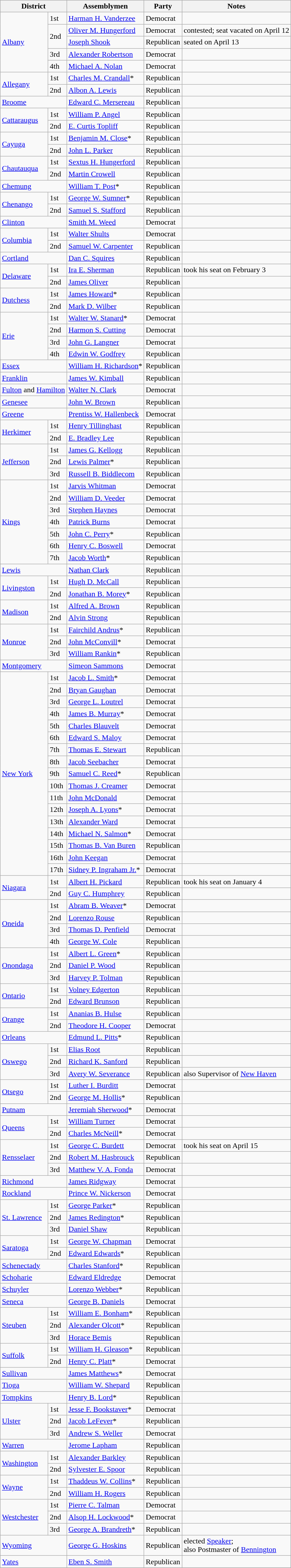<table class=wikitable>
<tr>
<th colspan="2">District</th>
<th>Assemblymen</th>
<th>Party</th>
<th>Notes</th>
</tr>
<tr>
<td rowspan="5"><a href='#'>Albany</a></td>
<td>1st</td>
<td><a href='#'>Harman H. Vanderzee</a></td>
<td>Democrat</td>
<td></td>
</tr>
<tr>
<td rowspan="2">2nd</td>
<td><a href='#'>Oliver M. Hungerford</a></td>
<td>Democrat</td>
<td>contested; seat vacated on April 12</td>
</tr>
<tr>
<td><a href='#'>Joseph Shook</a></td>
<td>Republican</td>
<td>seated on April 13</td>
</tr>
<tr>
<td>3rd</td>
<td><a href='#'>Alexander Robertson</a></td>
<td>Democrat</td>
<td></td>
</tr>
<tr>
<td>4th</td>
<td><a href='#'>Michael A. Nolan</a></td>
<td>Democrat</td>
<td></td>
</tr>
<tr>
<td rowspan="2"><a href='#'>Allegany</a></td>
<td>1st</td>
<td><a href='#'>Charles M. Crandall</a>*</td>
<td>Republican</td>
<td></td>
</tr>
<tr>
<td>2nd</td>
<td><a href='#'>Albon A. Lewis</a></td>
<td>Republican</td>
<td></td>
</tr>
<tr>
<td colspan="2"><a href='#'>Broome</a></td>
<td><a href='#'>Edward C. Mersereau</a></td>
<td>Republican</td>
<td></td>
</tr>
<tr>
<td rowspan="2"><a href='#'>Cattaraugus</a></td>
<td>1st</td>
<td><a href='#'>William P. Angel</a></td>
<td>Republican</td>
<td></td>
</tr>
<tr>
<td>2nd</td>
<td><a href='#'>E. Curtis Topliff</a></td>
<td>Republican</td>
<td></td>
</tr>
<tr>
<td rowspan="2"><a href='#'>Cayuga</a></td>
<td>1st</td>
<td><a href='#'>Benjamin M. Close</a>*</td>
<td>Republican</td>
<td></td>
</tr>
<tr>
<td>2nd</td>
<td><a href='#'>John L. Parker</a></td>
<td>Republican</td>
<td></td>
</tr>
<tr>
<td rowspan="2"><a href='#'>Chautauqua</a></td>
<td>1st</td>
<td><a href='#'>Sextus H. Hungerford</a></td>
<td>Republican</td>
<td></td>
</tr>
<tr>
<td>2nd</td>
<td><a href='#'>Martin Crowell</a></td>
<td>Republican</td>
<td></td>
</tr>
<tr>
<td colspan="2"><a href='#'>Chemung</a></td>
<td><a href='#'>William T. Post</a>*</td>
<td>Republican</td>
<td></td>
</tr>
<tr>
<td rowspan="2"><a href='#'>Chenango</a></td>
<td>1st</td>
<td><a href='#'>George W. Sumner</a>*</td>
<td>Republican</td>
<td></td>
</tr>
<tr>
<td>2nd</td>
<td><a href='#'>Samuel S. Stafford</a></td>
<td>Republican</td>
<td></td>
</tr>
<tr>
<td colspan="2"><a href='#'>Clinton</a></td>
<td><a href='#'>Smith M. Weed</a></td>
<td>Democrat</td>
<td></td>
</tr>
<tr>
<td rowspan="2"><a href='#'>Columbia</a></td>
<td>1st</td>
<td><a href='#'>Walter Shults</a></td>
<td>Democrat</td>
<td></td>
</tr>
<tr>
<td>2nd</td>
<td><a href='#'>Samuel W. Carpenter</a></td>
<td>Republican</td>
<td></td>
</tr>
<tr>
<td colspan="2"><a href='#'>Cortland</a></td>
<td><a href='#'>Dan C. Squires</a></td>
<td>Republican</td>
<td></td>
</tr>
<tr>
<td rowspan="2"><a href='#'>Delaware</a></td>
<td>1st</td>
<td><a href='#'>Ira E. Sherman</a></td>
<td>Republican</td>
<td>took his seat on February 3</td>
</tr>
<tr>
<td>2nd</td>
<td><a href='#'>James Oliver</a></td>
<td>Republican</td>
<td></td>
</tr>
<tr>
<td rowspan="2"><a href='#'>Dutchess</a></td>
<td>1st</td>
<td><a href='#'>James Howard</a>*</td>
<td>Republican</td>
<td></td>
</tr>
<tr>
<td>2nd</td>
<td><a href='#'>Mark D. Wilber</a></td>
<td>Republican</td>
<td></td>
</tr>
<tr>
<td rowspan="4"><a href='#'>Erie</a></td>
<td>1st</td>
<td><a href='#'>Walter W. Stanard</a>*</td>
<td>Democrat</td>
<td></td>
</tr>
<tr>
<td>2nd</td>
<td><a href='#'>Harmon S. Cutting</a></td>
<td>Democrat</td>
<td></td>
</tr>
<tr>
<td>3rd</td>
<td><a href='#'>John G. Langner</a></td>
<td>Democrat</td>
<td></td>
</tr>
<tr>
<td>4th</td>
<td><a href='#'>Edwin W. Godfrey</a></td>
<td>Republican</td>
<td></td>
</tr>
<tr>
<td colspan="2"><a href='#'>Essex</a></td>
<td><a href='#'>William H. Richardson</a>*</td>
<td>Republican</td>
<td></td>
</tr>
<tr>
<td colspan="2"><a href='#'>Franklin</a></td>
<td><a href='#'>James W. Kimball</a></td>
<td>Republican</td>
<td></td>
</tr>
<tr>
<td colspan="2"><a href='#'>Fulton</a> and <a href='#'>Hamilton</a></td>
<td><a href='#'>Walter N. Clark</a></td>
<td>Democrat</td>
<td></td>
</tr>
<tr>
<td colspan="2"><a href='#'>Genesee</a></td>
<td><a href='#'>John W. Brown</a></td>
<td>Republican</td>
<td></td>
</tr>
<tr>
<td colspan="2"><a href='#'>Greene</a></td>
<td><a href='#'>Prentiss W. Hallenbeck</a></td>
<td>Democrat</td>
<td></td>
</tr>
<tr>
<td rowspan="2"><a href='#'>Herkimer</a></td>
<td>1st</td>
<td><a href='#'>Henry Tillinghast</a></td>
<td>Republican</td>
<td></td>
</tr>
<tr>
<td>2nd</td>
<td><a href='#'>E. Bradley Lee</a></td>
<td>Republican</td>
<td></td>
</tr>
<tr>
<td rowspan="3"><a href='#'>Jefferson</a></td>
<td>1st</td>
<td><a href='#'>James G. Kellogg</a></td>
<td>Republican</td>
<td></td>
</tr>
<tr>
<td>2nd</td>
<td><a href='#'>Lewis Palmer</a>*</td>
<td>Republican</td>
<td></td>
</tr>
<tr>
<td>3rd</td>
<td><a href='#'>Russell B. Biddlecom</a></td>
<td>Republican</td>
<td></td>
</tr>
<tr>
<td rowspan="7"><a href='#'>Kings</a></td>
<td>1st</td>
<td><a href='#'>Jarvis Whitman</a></td>
<td>Democrat</td>
<td></td>
</tr>
<tr>
<td>2nd</td>
<td><a href='#'>William D. Veeder</a></td>
<td>Democrat</td>
<td></td>
</tr>
<tr>
<td>3rd</td>
<td><a href='#'>Stephen Haynes</a></td>
<td>Democrat</td>
<td></td>
</tr>
<tr>
<td>4th</td>
<td><a href='#'>Patrick Burns</a></td>
<td>Democrat</td>
<td></td>
</tr>
<tr>
<td>5th</td>
<td><a href='#'>John C. Perry</a>*</td>
<td>Republican</td>
<td></td>
</tr>
<tr>
<td>6th</td>
<td><a href='#'>Henry C. Boswell</a></td>
<td>Democrat</td>
<td></td>
</tr>
<tr>
<td>7th</td>
<td><a href='#'>Jacob Worth</a>*</td>
<td>Republican</td>
<td></td>
</tr>
<tr>
<td colspan="2"><a href='#'>Lewis</a></td>
<td><a href='#'>Nathan Clark</a></td>
<td>Republican</td>
<td></td>
</tr>
<tr>
<td rowspan="2"><a href='#'>Livingston</a></td>
<td>1st</td>
<td><a href='#'>Hugh D. McCall</a></td>
<td>Republican</td>
<td></td>
</tr>
<tr>
<td>2nd</td>
<td><a href='#'>Jonathan B. Morey</a>*</td>
<td>Republican</td>
<td></td>
</tr>
<tr>
<td rowspan="2"><a href='#'>Madison</a></td>
<td>1st</td>
<td><a href='#'>Alfred A. Brown</a></td>
<td>Republican</td>
<td></td>
</tr>
<tr>
<td>2nd</td>
<td><a href='#'>Alvin Strong</a></td>
<td>Republican</td>
<td></td>
</tr>
<tr>
<td rowspan="3"><a href='#'>Monroe</a></td>
<td>1st</td>
<td><a href='#'>Fairchild Andrus</a>*</td>
<td>Republican</td>
<td></td>
</tr>
<tr>
<td>2nd</td>
<td><a href='#'>John McConvill</a>*</td>
<td>Democrat</td>
<td></td>
</tr>
<tr>
<td>3rd</td>
<td><a href='#'>William Rankin</a>*</td>
<td>Republican</td>
<td></td>
</tr>
<tr>
<td colspan="2"><a href='#'>Montgomery</a></td>
<td><a href='#'>Simeon Sammons</a></td>
<td>Democrat</td>
<td></td>
</tr>
<tr>
<td rowspan="17"><a href='#'>New York</a></td>
<td>1st</td>
<td><a href='#'>Jacob L. Smith</a>*</td>
<td>Democrat</td>
<td></td>
</tr>
<tr>
<td>2nd</td>
<td><a href='#'>Bryan Gaughan</a></td>
<td>Democrat</td>
<td></td>
</tr>
<tr>
<td>3rd</td>
<td><a href='#'>George L. Loutrel</a></td>
<td>Democrat</td>
<td></td>
</tr>
<tr>
<td>4th</td>
<td><a href='#'>James B. Murray</a>*</td>
<td>Democrat</td>
<td></td>
</tr>
<tr>
<td>5th</td>
<td><a href='#'>Charles Blauvelt</a></td>
<td>Democrat</td>
<td></td>
</tr>
<tr>
<td>6th</td>
<td><a href='#'>Edward S. Maloy</a></td>
<td>Democrat</td>
<td></td>
</tr>
<tr>
<td>7th</td>
<td><a href='#'>Thomas E. Stewart</a></td>
<td>Republican</td>
<td></td>
</tr>
<tr>
<td>8th</td>
<td><a href='#'>Jacob Seebacher</a></td>
<td>Democrat</td>
<td></td>
</tr>
<tr>
<td>9th</td>
<td><a href='#'>Samuel C. Reed</a>*</td>
<td>Republican</td>
<td></td>
</tr>
<tr>
<td>10th</td>
<td><a href='#'>Thomas J. Creamer</a></td>
<td>Democrat</td>
<td></td>
</tr>
<tr>
<td>11th</td>
<td><a href='#'>John McDonald</a></td>
<td>Democrat</td>
<td></td>
</tr>
<tr>
<td>12th</td>
<td><a href='#'>Joseph A. Lyons</a>*</td>
<td>Democrat</td>
<td></td>
</tr>
<tr>
<td>13th</td>
<td><a href='#'>Alexander Ward</a></td>
<td>Democrat</td>
<td></td>
</tr>
<tr>
<td>14th</td>
<td><a href='#'>Michael N. Salmon</a>*</td>
<td>Democrat</td>
<td></td>
</tr>
<tr>
<td>15th</td>
<td><a href='#'>Thomas B. Van Buren</a></td>
<td>Republican</td>
<td></td>
</tr>
<tr>
<td>16th</td>
<td><a href='#'>John Keegan</a></td>
<td>Democrat</td>
<td></td>
</tr>
<tr>
<td>17th</td>
<td><a href='#'>Sidney P. Ingraham Jr.</a>*</td>
<td>Democrat</td>
<td></td>
</tr>
<tr>
<td rowspan="2"><a href='#'>Niagara</a></td>
<td>1st</td>
<td><a href='#'>Albert H. Pickard</a></td>
<td>Republican</td>
<td>took his seat on January 4</td>
</tr>
<tr>
<td>2nd</td>
<td><a href='#'>Guy C. Humphrey</a></td>
<td>Republican</td>
<td></td>
</tr>
<tr>
<td rowspan="4"><a href='#'>Oneida</a></td>
<td>1st</td>
<td><a href='#'>Abram B. Weaver</a>*</td>
<td>Democrat</td>
<td></td>
</tr>
<tr>
<td>2nd</td>
<td><a href='#'>Lorenzo Rouse</a></td>
<td>Republican</td>
<td></td>
</tr>
<tr>
<td>3rd</td>
<td><a href='#'>Thomas D. Penfield</a></td>
<td>Democrat</td>
<td></td>
</tr>
<tr>
<td>4th</td>
<td><a href='#'>George W. Cole</a></td>
<td>Republican</td>
<td></td>
</tr>
<tr>
<td rowspan="3"><a href='#'>Onondaga</a></td>
<td>1st</td>
<td><a href='#'>Albert L. Green</a>*</td>
<td>Republican</td>
<td></td>
</tr>
<tr>
<td>2nd</td>
<td><a href='#'>Daniel P. Wood</a></td>
<td>Republican</td>
<td></td>
</tr>
<tr>
<td>3rd</td>
<td><a href='#'>Harvey P. Tolman</a></td>
<td>Republican</td>
<td></td>
</tr>
<tr>
<td rowspan="2"><a href='#'>Ontario</a></td>
<td>1st</td>
<td><a href='#'>Volney Edgerton</a></td>
<td>Republican</td>
<td></td>
</tr>
<tr>
<td>2nd</td>
<td><a href='#'>Edward Brunson</a></td>
<td>Republican</td>
<td></td>
</tr>
<tr>
<td rowspan="2"><a href='#'>Orange</a></td>
<td>1st</td>
<td><a href='#'>Ananias B. Hulse</a></td>
<td>Republican</td>
<td></td>
</tr>
<tr>
<td>2nd</td>
<td><a href='#'>Theodore H. Cooper</a></td>
<td>Democrat</td>
<td></td>
</tr>
<tr>
<td colspan="2"><a href='#'>Orleans</a></td>
<td><a href='#'>Edmund L. Pitts</a>*</td>
<td>Republican</td>
<td></td>
</tr>
<tr>
<td rowspan="3"><a href='#'>Oswego</a></td>
<td>1st</td>
<td><a href='#'>Elias Root</a></td>
<td>Republican</td>
<td></td>
</tr>
<tr>
<td>2nd</td>
<td><a href='#'>Richard K. Sanford</a></td>
<td>Republican</td>
<td></td>
</tr>
<tr>
<td>3rd</td>
<td><a href='#'>Avery W. Severance</a></td>
<td>Republican</td>
<td>also Supervisor of <a href='#'>New Haven</a></td>
</tr>
<tr>
<td rowspan="2"><a href='#'>Otsego</a></td>
<td>1st</td>
<td><a href='#'>Luther I. Burditt</a></td>
<td>Democrat</td>
<td></td>
</tr>
<tr>
<td>2nd</td>
<td><a href='#'>George M. Hollis</a>*</td>
<td>Republican</td>
<td></td>
</tr>
<tr>
<td colspan="2"><a href='#'>Putnam</a></td>
<td><a href='#'>Jeremiah Sherwood</a>*</td>
<td>Democrat</td>
<td></td>
</tr>
<tr>
<td rowspan="2"><a href='#'>Queens</a></td>
<td>1st</td>
<td><a href='#'>William Turner</a></td>
<td>Democrat</td>
<td></td>
</tr>
<tr>
<td>2nd</td>
<td><a href='#'>Charles McNeill</a>*</td>
<td>Democrat</td>
<td></td>
</tr>
<tr>
<td rowspan="3"><a href='#'>Rensselaer</a></td>
<td>1st</td>
<td><a href='#'>George C. Burdett</a></td>
<td>Democrat</td>
<td>took his seat on April 15</td>
</tr>
<tr>
<td>2nd</td>
<td><a href='#'>Robert M. Hasbrouck</a></td>
<td>Republican</td>
<td></td>
</tr>
<tr>
<td>3rd</td>
<td><a href='#'>Matthew V. A. Fonda</a></td>
<td>Democrat</td>
<td></td>
</tr>
<tr>
<td colspan="2"><a href='#'>Richmond</a></td>
<td><a href='#'>James Ridgway</a></td>
<td>Democrat</td>
<td></td>
</tr>
<tr>
<td colspan="2"><a href='#'>Rockland</a></td>
<td><a href='#'>Prince W. Nickerson</a></td>
<td>Democrat</td>
<td></td>
</tr>
<tr>
<td rowspan="3"><a href='#'>St. Lawrence</a></td>
<td>1st</td>
<td><a href='#'>George Parker</a>*</td>
<td>Republican</td>
<td></td>
</tr>
<tr>
<td>2nd</td>
<td><a href='#'>James Redington</a>*</td>
<td>Republican</td>
<td></td>
</tr>
<tr>
<td>3rd</td>
<td><a href='#'>Daniel Shaw</a></td>
<td>Republican</td>
<td></td>
</tr>
<tr>
<td rowspan="2"><a href='#'>Saratoga</a></td>
<td>1st</td>
<td><a href='#'>George W. Chapman</a></td>
<td>Democrat</td>
<td></td>
</tr>
<tr>
<td>2nd</td>
<td><a href='#'>Edward Edwards</a>*</td>
<td>Republican</td>
<td></td>
</tr>
<tr>
<td colspan="2"><a href='#'>Schenectady</a></td>
<td><a href='#'>Charles Stanford</a>*</td>
<td>Republican</td>
<td></td>
</tr>
<tr>
<td colspan="2"><a href='#'>Schoharie</a></td>
<td><a href='#'>Edward Eldredge</a></td>
<td>Democrat</td>
<td></td>
</tr>
<tr>
<td colspan="2"><a href='#'>Schuyler</a></td>
<td><a href='#'>Lorenzo Webber</a>*</td>
<td>Republican</td>
<td></td>
</tr>
<tr>
<td colspan="2"><a href='#'>Seneca</a></td>
<td><a href='#'>George B. Daniels</a></td>
<td>Democrat</td>
<td></td>
</tr>
<tr>
<td rowspan="3"><a href='#'>Steuben</a></td>
<td>1st</td>
<td><a href='#'>William E. Bonham</a>*</td>
<td>Republican</td>
<td></td>
</tr>
<tr>
<td>2nd</td>
<td><a href='#'>Alexander Olcott</a>*</td>
<td>Republican</td>
<td></td>
</tr>
<tr>
<td>3rd</td>
<td><a href='#'>Horace Bemis</a></td>
<td>Republican</td>
<td></td>
</tr>
<tr>
<td rowspan="2"><a href='#'>Suffolk</a></td>
<td>1st</td>
<td><a href='#'>William H. Gleason</a>*</td>
<td>Republican</td>
<td></td>
</tr>
<tr>
<td>2nd</td>
<td><a href='#'>Henry C. Platt</a>*</td>
<td>Democrat</td>
<td></td>
</tr>
<tr>
<td colspan="2"><a href='#'>Sullivan</a></td>
<td><a href='#'>James Matthews</a>*</td>
<td>Democrat</td>
<td></td>
</tr>
<tr>
<td colspan="2"><a href='#'>Tioga</a></td>
<td><a href='#'>William W. Shepard</a></td>
<td>Republican</td>
<td></td>
</tr>
<tr>
<td colspan="2"><a href='#'>Tompkins</a></td>
<td><a href='#'>Henry B. Lord</a>*</td>
<td>Republican</td>
<td></td>
</tr>
<tr>
<td rowspan="3"><a href='#'>Ulster</a></td>
<td>1st</td>
<td><a href='#'>Jesse F. Bookstaver</a>*</td>
<td>Democrat</td>
<td></td>
</tr>
<tr>
<td>2nd</td>
<td><a href='#'>Jacob LeFever</a>*</td>
<td>Republican</td>
<td></td>
</tr>
<tr>
<td>3rd</td>
<td><a href='#'>Andrew S. Weller</a></td>
<td>Democrat</td>
<td></td>
</tr>
<tr>
<td colspan="2"><a href='#'>Warren</a></td>
<td><a href='#'>Jerome Lapham</a></td>
<td>Republican</td>
<td></td>
</tr>
<tr>
<td rowspan="2"><a href='#'>Washington</a></td>
<td>1st</td>
<td><a href='#'>Alexander Barkley</a></td>
<td>Republican</td>
<td></td>
</tr>
<tr>
<td>2nd</td>
<td><a href='#'>Sylvester E. Spoor</a></td>
<td>Republican</td>
<td></td>
</tr>
<tr>
<td rowspan="2"><a href='#'>Wayne</a></td>
<td>1st</td>
<td><a href='#'>Thaddeus W. Collins</a>*</td>
<td>Republican</td>
<td></td>
</tr>
<tr>
<td>2nd</td>
<td><a href='#'>William H. Rogers</a></td>
<td>Republican</td>
<td></td>
</tr>
<tr>
<td rowspan="3"><a href='#'>Westchester</a></td>
<td>1st</td>
<td><a href='#'>Pierre C. Talman</a></td>
<td>Democrat</td>
<td></td>
</tr>
<tr>
<td>2nd</td>
<td><a href='#'>Alsop H. Lockwood</a>*</td>
<td>Democrat</td>
<td></td>
</tr>
<tr>
<td>3rd</td>
<td><a href='#'>George A. Brandreth</a>*</td>
<td>Republican</td>
<td></td>
</tr>
<tr>
<td colspan="2"><a href='#'>Wyoming</a></td>
<td><a href='#'>George G. Hoskins</a></td>
<td>Republican</td>
<td>elected <a href='#'>Speaker</a>; <br>also Postmaster of <a href='#'>Bennington</a></td>
</tr>
<tr>
<td colspan="2"><a href='#'>Yates</a></td>
<td><a href='#'>Eben S. Smith</a></td>
<td>Republican</td>
<td></td>
</tr>
<tr>
</tr>
</table>
